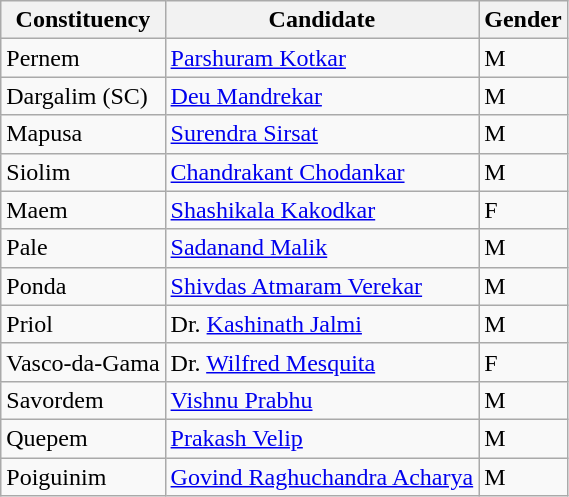<table class="wikitable">
<tr>
<th>Constituency</th>
<th>Candidate</th>
<th>Gender</th>
</tr>
<tr>
<td>Pernem</td>
<td><a href='#'>Parshuram Kotkar</a></td>
<td>M</td>
</tr>
<tr>
<td>Dargalim (SC)</td>
<td><a href='#'>Deu Mandrekar</a></td>
<td>M</td>
</tr>
<tr>
<td>Mapusa</td>
<td><a href='#'>Surendra Sirsat</a></td>
<td>M</td>
</tr>
<tr>
<td>Siolim</td>
<td><a href='#'>Chandrakant Chodankar</a></td>
<td>M</td>
</tr>
<tr>
<td>Maem</td>
<td><a href='#'>Shashikala Kakodkar</a></td>
<td>F</td>
</tr>
<tr>
<td>Pale</td>
<td><a href='#'>Sadanand Malik</a></td>
<td>M</td>
</tr>
<tr>
<td>Ponda</td>
<td><a href='#'>Shivdas Atmaram Verekar</a></td>
<td>M</td>
</tr>
<tr>
<td>Priol</td>
<td>Dr. <a href='#'>Kashinath Jalmi</a></td>
<td>M</td>
</tr>
<tr>
<td>Vasco-da-Gama</td>
<td>Dr. <a href='#'>Wilfred Mesquita</a></td>
<td>F</td>
</tr>
<tr>
<td>Savordem</td>
<td><a href='#'>Vishnu Prabhu</a></td>
<td>M</td>
</tr>
<tr>
<td>Quepem</td>
<td><a href='#'>Prakash Velip</a></td>
<td>M</td>
</tr>
<tr>
<td>Poiguinim</td>
<td><a href='#'>Govind Raghuchandra Acharya</a></td>
<td>M</td>
</tr>
</table>
